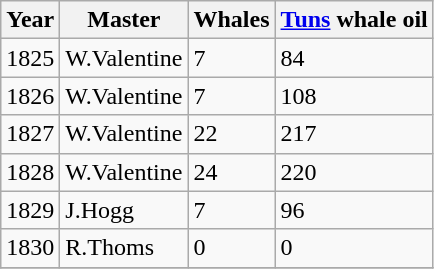<table class="sortable wikitable">
<tr>
<th>Year</th>
<th>Master</th>
<th>Whales</th>
<th><a href='#'>Tuns</a> whale oil</th>
</tr>
<tr>
<td>1825</td>
<td>W.Valentine</td>
<td>7</td>
<td>84</td>
</tr>
<tr>
<td>1826</td>
<td>W.Valentine</td>
<td>7</td>
<td>108</td>
</tr>
<tr>
<td>1827</td>
<td>W.Valentine</td>
<td>22</td>
<td>217</td>
</tr>
<tr>
<td>1828</td>
<td>W.Valentine</td>
<td>24</td>
<td>220</td>
</tr>
<tr>
<td>1829</td>
<td>J.Hogg</td>
<td>7</td>
<td>96</td>
</tr>
<tr>
<td>1830</td>
<td>R.Thoms</td>
<td>0</td>
<td>0</td>
</tr>
<tr>
</tr>
</table>
